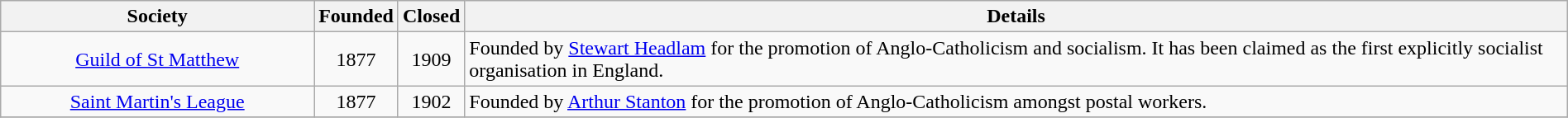<table width=100% class="wikitable sortable">
<tr>
<th width=20%>Society</th>
<th>Founded</th>
<th>Closed</th>
<th class=unsortable>Details</th>
</tr>
<tr>
<td align="center"><a href='#'>Guild of St Matthew</a></td>
<td align="center">1877</td>
<td align="center">1909</td>
<td align="left">Founded by <a href='#'>Stewart Headlam</a> for the promotion of Anglo-Catholicism and socialism. It has been claimed as the first explicitly socialist organisation in England.</td>
</tr>
<tr>
<td align="center"><a href='#'>Saint Martin's League</a></td>
<td align="center">1877</td>
<td align="center">1902</td>
<td align="left">Founded by <a href='#'>Arthur Stanton</a> for the promotion of Anglo-Catholicism amongst postal workers.</td>
</tr>
<tr>
</tr>
</table>
